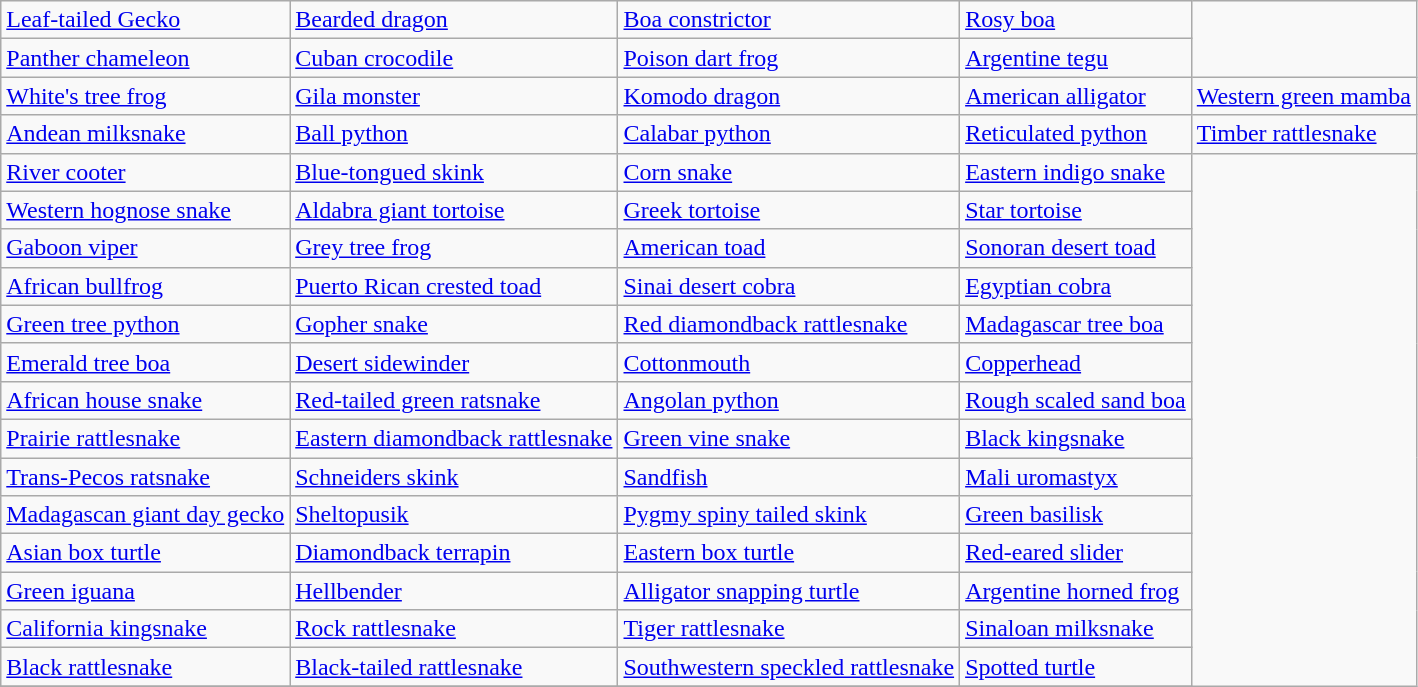<table class="wikitable">
<tr>
<td><a href='#'>Leaf-tailed Gecko</a></td>
<td><a href='#'>Bearded dragon</a></td>
<td><a href='#'>Boa constrictor</a></td>
<td><a href='#'>Rosy boa</a></td>
</tr>
<tr>
<td><a href='#'>Panther chameleon</a></td>
<td><a href='#'>Cuban crocodile</a></td>
<td><a href='#'>Poison dart frog</a></td>
<td><a href='#'>Argentine tegu</a></td>
</tr>
<tr>
<td><a href='#'>White's tree frog</a></td>
<td><a href='#'>Gila monster</a></td>
<td><a href='#'>Komodo dragon</a></td>
<td><a href='#'>American alligator</a></td>
<td><a href='#'>Western green mamba</a></td>
</tr>
<tr>
<td><a href='#'>Andean milksnake</a></td>
<td><a href='#'>Ball python</a></td>
<td><a href='#'>Calabar python</a></td>
<td><a href='#'>Reticulated python</a></td>
<td><a href='#'>Timber rattlesnake</a></td>
</tr>
<tr>
<td><a href='#'>River cooter</a></td>
<td><a href='#'>Blue-tongued skink</a></td>
<td><a href='#'>Corn snake</a></td>
<td><a href='#'>Eastern indigo snake</a></td>
</tr>
<tr>
<td><a href='#'>Western hognose snake</a></td>
<td><a href='#'>Aldabra giant tortoise</a></td>
<td><a href='#'>Greek tortoise</a></td>
<td><a href='#'>Star tortoise</a></td>
</tr>
<tr>
<td><a href='#'>Gaboon viper</a></td>
<td><a href='#'>Grey tree frog</a></td>
<td><a href='#'>American toad</a></td>
<td><a href='#'>Sonoran desert toad</a></td>
</tr>
<tr>
<td><a href='#'>African bullfrog</a></td>
<td><a href='#'>Puerto Rican crested toad</a></td>
<td><a href='#'>Sinai desert cobra</a></td>
<td><a href='#'>Egyptian cobra</a></td>
</tr>
<tr>
<td><a href='#'>Green tree python</a></td>
<td><a href='#'>Gopher snake</a></td>
<td><a href='#'>Red diamondback rattlesnake</a></td>
<td><a href='#'>Madagascar tree boa</a></td>
</tr>
<tr>
<td><a href='#'>Emerald tree boa</a></td>
<td><a href='#'>Desert sidewinder</a></td>
<td><a href='#'>Cottonmouth</a></td>
<td><a href='#'>Copperhead</a></td>
</tr>
<tr>
<td><a href='#'>African house snake</a></td>
<td><a href='#'>Red-tailed green ratsnake</a></td>
<td><a href='#'>Angolan python</a></td>
<td><a href='#'>Rough scaled sand boa</a></td>
</tr>
<tr>
<td><a href='#'>Prairie rattlesnake</a></td>
<td><a href='#'>Eastern diamondback rattlesnake</a></td>
<td><a href='#'>Green vine snake</a></td>
<td><a href='#'>Black kingsnake</a></td>
</tr>
<tr>
<td><a href='#'>Trans-Pecos ratsnake</a></td>
<td><a href='#'>Schneiders skink</a></td>
<td><a href='#'>Sandfish</a></td>
<td><a href='#'>Mali uromastyx</a></td>
</tr>
<tr>
<td><a href='#'>Madagascan giant day gecko</a></td>
<td><a href='#'>Sheltopusik</a></td>
<td><a href='#'>Pygmy spiny tailed skink</a></td>
<td><a href='#'>Green basilisk</a></td>
</tr>
<tr>
<td><a href='#'>Asian box turtle</a></td>
<td><a href='#'>Diamondback terrapin</a></td>
<td><a href='#'>Eastern box turtle</a></td>
<td><a href='#'>Red-eared slider</a></td>
</tr>
<tr>
<td><a href='#'>Green iguana</a></td>
<td><a href='#'>Hellbender</a></td>
<td><a href='#'>Alligator snapping turtle</a></td>
<td><a href='#'>Argentine horned frog</a></td>
</tr>
<tr>
<td><a href='#'>California kingsnake</a></td>
<td><a href='#'>Rock rattlesnake</a></td>
<td><a href='#'>Tiger rattlesnake</a></td>
<td><a href='#'>Sinaloan milksnake</a></td>
</tr>
<tr>
<td><a href='#'>Black rattlesnake</a></td>
<td><a href='#'>Black-tailed rattlesnake</a></td>
<td><a href='#'>Southwestern speckled rattlesnake</a></td>
<td><a href='#'>Spotted turtle</a></td>
</tr>
<tr>
</tr>
</table>
